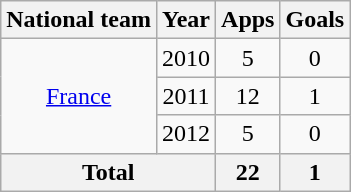<table class="wikitable" style="text-align:center">
<tr>
<th>National team</th>
<th>Year</th>
<th>Apps</th>
<th>Goals</th>
</tr>
<tr>
<td rowspan="3"><a href='#'>France</a></td>
<td>2010</td>
<td>5</td>
<td>0</td>
</tr>
<tr>
<td>2011</td>
<td>12</td>
<td>1</td>
</tr>
<tr>
<td>2012</td>
<td>5</td>
<td>0</td>
</tr>
<tr>
<th colspan="2">Total</th>
<th>22</th>
<th>1</th>
</tr>
</table>
